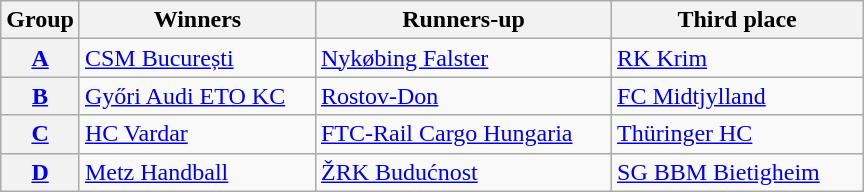<table class=wikitable>
<tr>
<th>Group</th>
<th width=150>Winners</th>
<th width=190>Runners-up</th>
<th width=160>Third place</th>
</tr>
<tr>
<th><a href='#'>A</a></th>
<td> <a href='#'>CSM București</a></td>
<td> <a href='#'>Nykøbing Falster</a></td>
<td> <a href='#'>RK Krim</a></td>
</tr>
<tr>
<th><a href='#'>B</a></th>
<td> <a href='#'>Győri Audi ETO KC</a></td>
<td> <a href='#'>Rostov-Don</a></td>
<td> <a href='#'>FC Midtjylland</a></td>
</tr>
<tr>
<th><a href='#'>C</a></th>
<td> <a href='#'>HC Vardar</a></td>
<td> <a href='#'>FTC-Rail Cargo Hungaria</a></td>
<td> <a href='#'>Thüringer HC</a></td>
</tr>
<tr>
<th><a href='#'>D</a></th>
<td> <a href='#'>Metz Handball</a></td>
<td> <a href='#'>ŽRK Budućnost</a></td>
<td> <a href='#'>SG BBM Bietigheim</a></td>
</tr>
</table>
